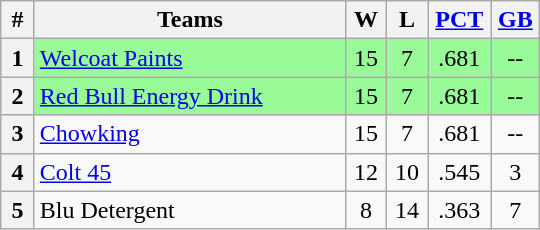<table class="wikitable" style="text-align:center;">
<tr>
<th width=15>#</th>
<th width=200>Teams</th>
<th width=20>W</th>
<th width=20>L</th>
<th width=35><a href='#'>PCT</a></th>
<th width=25><a href='#'>GB</a></th>
</tr>
<tr bgcolor="#98fb98">
<th>1</th>
<td align=left><a href='#'>Welcoat Paints</a></td>
<td>15</td>
<td>7</td>
<td>.681</td>
<td>--</td>
</tr>
<tr bgcolor="#98fb98">
<th>2</th>
<td align=left><a href='#'>Red Bull Energy Drink</a></td>
<td>15</td>
<td>7</td>
<td>.681</td>
<td>--</td>
</tr>
<tr bgcolor=>
<th>3</th>
<td align=left><a href='#'>Chowking</a></td>
<td>15</td>
<td>7</td>
<td>.681</td>
<td>--</td>
</tr>
<tr bgcolor=>
<th>4</th>
<td align=left><a href='#'>Colt 45</a></td>
<td>12</td>
<td>10</td>
<td>.545</td>
<td>3</td>
</tr>
<tr bgcolor=>
<th>5</th>
<td align=left>Blu Detergent</td>
<td>8</td>
<td>14</td>
<td>.363</td>
<td>7</td>
</tr>
</table>
